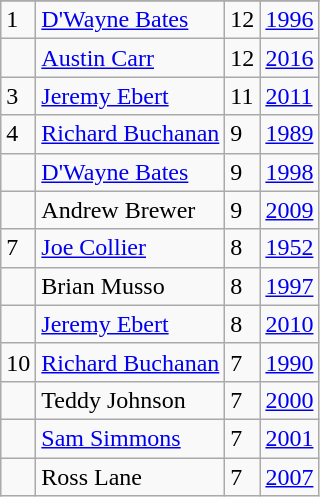<table class="wikitable">
<tr>
</tr>
<tr>
<td>1</td>
<td><a href='#'>D'Wayne Bates</a></td>
<td>12</td>
<td><a href='#'>1996</a></td>
</tr>
<tr>
<td></td>
<td><a href='#'>Austin Carr</a></td>
<td>12</td>
<td><a href='#'>2016</a></td>
</tr>
<tr>
<td>3</td>
<td><a href='#'>Jeremy Ebert</a></td>
<td>11</td>
<td><a href='#'>2011</a></td>
</tr>
<tr>
<td>4</td>
<td><a href='#'>Richard Buchanan</a></td>
<td>9</td>
<td><a href='#'>1989</a></td>
</tr>
<tr>
<td></td>
<td><a href='#'>D'Wayne Bates</a></td>
<td>9</td>
<td><a href='#'>1998</a></td>
</tr>
<tr>
<td></td>
<td>Andrew Brewer</td>
<td>9</td>
<td><a href='#'>2009</a></td>
</tr>
<tr>
<td>7</td>
<td><a href='#'>Joe Collier</a></td>
<td>8</td>
<td><a href='#'>1952</a></td>
</tr>
<tr>
<td></td>
<td>Brian Musso</td>
<td>8</td>
<td><a href='#'>1997</a></td>
</tr>
<tr>
<td></td>
<td><a href='#'>Jeremy Ebert</a></td>
<td>8</td>
<td><a href='#'>2010</a></td>
</tr>
<tr>
<td>10</td>
<td><a href='#'>Richard Buchanan</a></td>
<td>7</td>
<td><a href='#'>1990</a></td>
</tr>
<tr>
<td></td>
<td>Teddy Johnson</td>
<td>7</td>
<td><a href='#'>2000</a></td>
</tr>
<tr>
<td></td>
<td><a href='#'>Sam Simmons</a></td>
<td>7</td>
<td><a href='#'>2001</a></td>
</tr>
<tr>
<td></td>
<td>Ross Lane</td>
<td>7</td>
<td><a href='#'>2007</a></td>
</tr>
</table>
